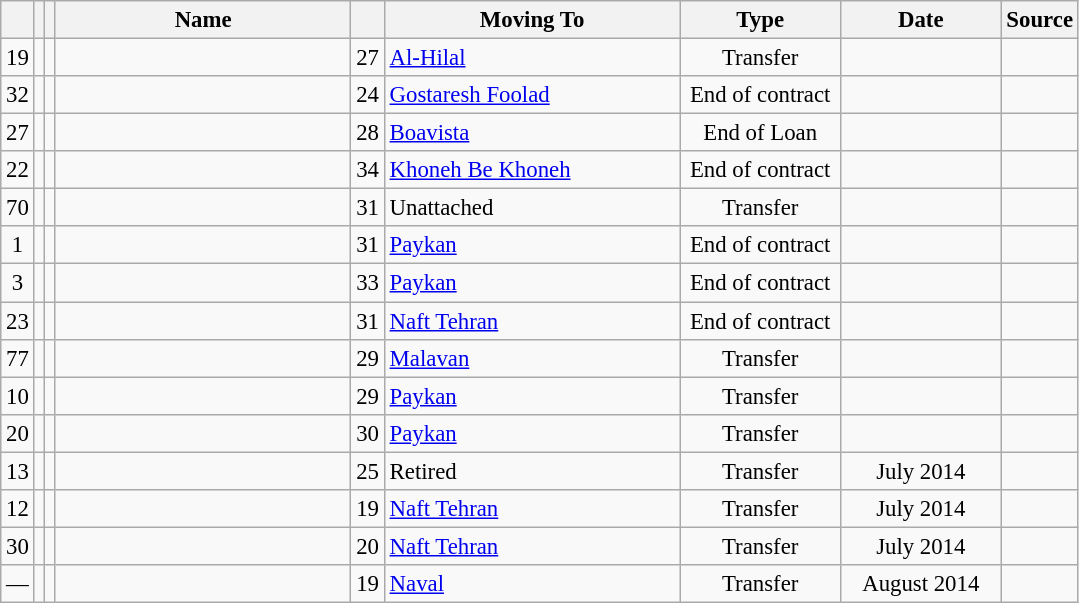<table class="wikitable plainrowheaders sortable" style="font-size:95%">
<tr>
<th></th>
<th></th>
<th></th>
<th scope="col" style="width:190px;">Name</th>
<th></th>
<th scope="col" style="width:190px;">Moving To</th>
<th scope="col" style="width:100px;">Type</th>
<th scope="col" style="width:100px;">Date</th>
<th>Source</th>
</tr>
<tr>
<td align=center>19</td>
<td align=center></td>
<td align=center></td>
<td></td>
<td align=center>27</td>
<td> <a href='#'>Al-Hilal</a></td>
<td align=center>Transfer</td>
<td align=center></td>
<td align=center></td>
</tr>
<tr>
<td align=center>32</td>
<td align=center></td>
<td align=center></td>
<td></td>
<td align=center>24</td>
<td><a href='#'>Gostaresh Foolad</a></td>
<td align=center>End of contract</td>
<td align=center></td>
<td align=center></td>
</tr>
<tr>
<td align=center>27</td>
<td align=center></td>
<td align=center></td>
<td></td>
<td align=center>28</td>
<td> <a href='#'>Boavista</a></td>
<td align=center>End of Loan</td>
<td align=center></td>
<td align=center></td>
</tr>
<tr>
<td align=center>22</td>
<td align=center></td>
<td align=center></td>
<td></td>
<td align=center>34</td>
<td><a href='#'>Khoneh Be Khoneh</a></td>
<td align=center>End of contract</td>
<td align=center></td>
<td align=center></td>
</tr>
<tr>
<td align=center>70</td>
<td align=center></td>
<td align=center></td>
<td></td>
<td align=center>31</td>
<td>Unattached</td>
<td align=center>Transfer</td>
<td align=center></td>
<td align=center></td>
</tr>
<tr>
<td align=center>1</td>
<td align=center></td>
<td align=center></td>
<td></td>
<td align=center>31</td>
<td><a href='#'>Paykan</a></td>
<td align=center>End of contract</td>
<td align=center></td>
<td align=center></td>
</tr>
<tr>
<td align=center>3</td>
<td align=center></td>
<td align=center></td>
<td></td>
<td align=center>33</td>
<td><a href='#'>Paykan</a></td>
<td align=center>End of contract</td>
<td align=center></td>
<td align=center></td>
</tr>
<tr>
<td align=center>23</td>
<td align=center></td>
<td align=center></td>
<td></td>
<td align=center>31</td>
<td><a href='#'>Naft Tehran</a></td>
<td align=center>End of contract</td>
<td align=center></td>
<td align=center></td>
</tr>
<tr>
<td align=center>77</td>
<td align=center></td>
<td align=center></td>
<td></td>
<td align=center>29</td>
<td><a href='#'>Malavan</a></td>
<td align=center>Transfer</td>
<td align=center></td>
<td align=center></td>
</tr>
<tr>
<td align=center>10</td>
<td align=center></td>
<td align=center></td>
<td></td>
<td align=center>29</td>
<td><a href='#'>Paykan</a></td>
<td align=center>Transfer</td>
<td align=center></td>
<td align=center></td>
</tr>
<tr>
<td align=center>20</td>
<td align=center></td>
<td align=center></td>
<td></td>
<td align=center>30</td>
<td><a href='#'>Paykan</a></td>
<td align=center>Transfer</td>
<td align=center></td>
<td align=center></td>
</tr>
<tr>
<td align=center>13</td>
<td align=center></td>
<td align=center></td>
<td></td>
<td align=center>25</td>
<td>Retired</td>
<td align=center>Transfer</td>
<td align=center>July 2014</td>
<td align=center></td>
</tr>
<tr>
<td align=center>12</td>
<td align=center></td>
<td align=center></td>
<td></td>
<td align=center>19</td>
<td><a href='#'>Naft Tehran</a></td>
<td align=center>Transfer</td>
<td align=center>July 2014</td>
<td align=center></td>
</tr>
<tr>
<td align=center>30</td>
<td align=center></td>
<td align=center></td>
<td></td>
<td align=center>20</td>
<td><a href='#'>Naft Tehran</a></td>
<td align=center>Transfer</td>
<td align=center>July 2014</td>
<td align=center></td>
</tr>
<tr>
<td align=center>—</td>
<td align=center></td>
<td align=center></td>
<td></td>
<td align=center>19</td>
<td> <a href='#'>Naval</a></td>
<td align=center>Transfer</td>
<td align=center>August 2014</td>
<td align=center></td>
</tr>
</table>
